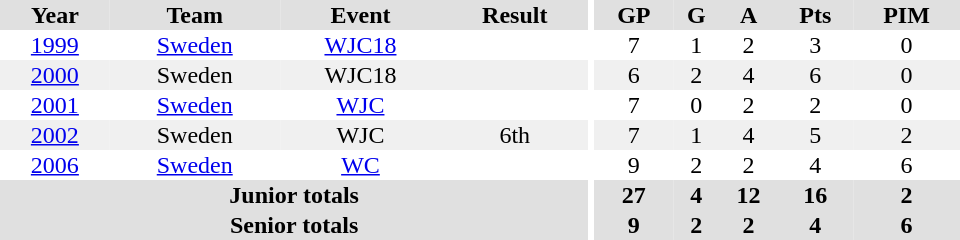<table border="0" cellpadding="1" cellspacing="0" ID="Table3" style="text-align:center; width:40em">
<tr ALIGN="center" bgcolor="#e0e0e0">
<th>Year</th>
<th>Team</th>
<th>Event</th>
<th>Result</th>
<th rowspan="99" bgcolor="#ffffff"></th>
<th>GP</th>
<th>G</th>
<th>A</th>
<th>Pts</th>
<th>PIM</th>
</tr>
<tr>
<td><a href='#'>1999</a></td>
<td><a href='#'>Sweden</a></td>
<td><a href='#'>WJC18</a></td>
<td></td>
<td>7</td>
<td>1</td>
<td>2</td>
<td>3</td>
<td>0</td>
</tr>
<tr bgcolor="#f0f0f0">
<td><a href='#'>2000</a></td>
<td>Sweden</td>
<td>WJC18</td>
<td></td>
<td>6</td>
<td>2</td>
<td>4</td>
<td>6</td>
<td>0</td>
</tr>
<tr>
<td><a href='#'>2001</a></td>
<td><a href='#'>Sweden</a></td>
<td><a href='#'>WJC</a></td>
<td></td>
<td>7</td>
<td>0</td>
<td>2</td>
<td>2</td>
<td>0</td>
</tr>
<tr bgcolor="#f0f0f0">
<td><a href='#'>2002</a></td>
<td>Sweden</td>
<td>WJC</td>
<td>6th</td>
<td>7</td>
<td>1</td>
<td>4</td>
<td>5</td>
<td>2</td>
</tr>
<tr>
<td><a href='#'>2006</a></td>
<td><a href='#'>Sweden</a></td>
<td><a href='#'>WC</a></td>
<td></td>
<td>9</td>
<td>2</td>
<td>2</td>
<td>4</td>
<td>6</td>
</tr>
<tr bgcolor="#e0e0e0">
<th colspan="4">Junior totals</th>
<th>27</th>
<th>4</th>
<th>12</th>
<th>16</th>
<th>2</th>
</tr>
<tr bgcolor="#e0e0e0">
<th colspan="4">Senior totals</th>
<th>9</th>
<th>2</th>
<th>2</th>
<th>4</th>
<th>6</th>
</tr>
</table>
